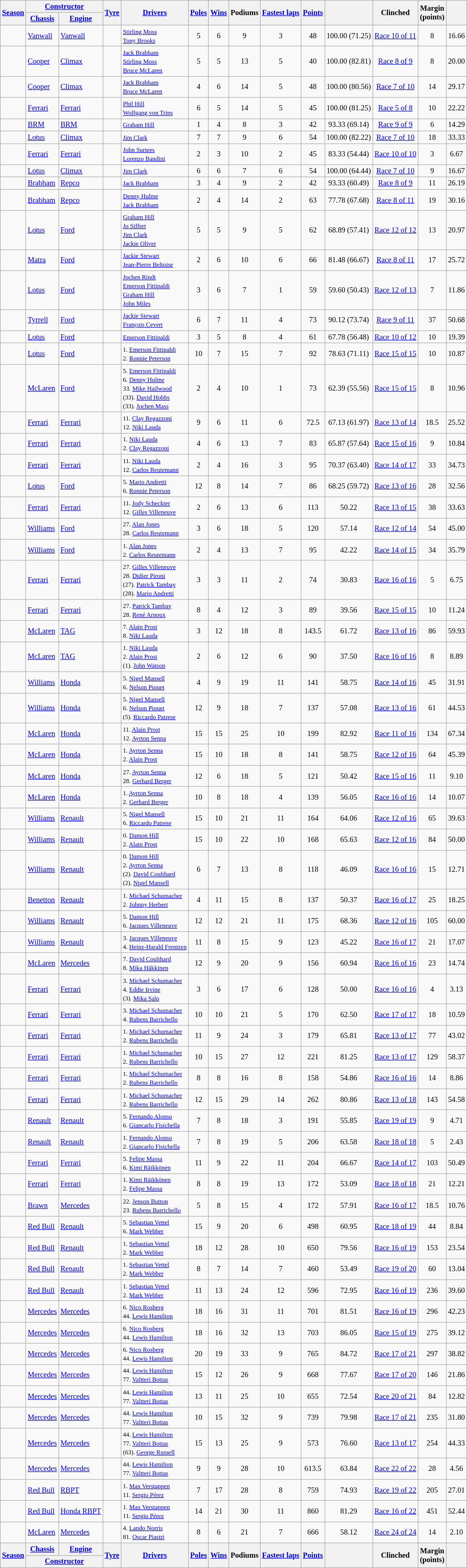<table class="sortable wikitable" style="font-size:85%; text-align:center;">
<tr>
<th scope="col" rowspan="2"><a href='#'>Season</a></th>
<th scope="col" colspan="2"><a href='#'>Constructor</a></th>
<th scope="col" rowspan="2"><a href='#'>Tyre</a></th>
<th scope="col" rowspan="2" class="unsortable"><a href='#'>Drivers</a></th>
<th scope="col" rowspan="2"><a href='#'>Poles</a></th>
<th scope="col" rowspan="2"><a href='#'>Wins</a></th>
<th scope="col" rowspan="2">Podiums</th>
<th scope="col" rowspan="2"><a href='#'>Fastest laps</a></th>
<th scope="col" rowspan="2"><a href='#'>Points</a></th>
<th rowspan="2"></th>
<th rowspan="2" scope="col">Clinched</th>
<th scope="col" rowspan="2">Margin<br>(points)</th>
<th scope="col" rowspan="2"></th>
</tr>
<tr>
<th><a href='#'>Chassis</a></th>
<th><a href='#'>Engine</a></th>
</tr>
<tr>
<td><em></em></td>
<td align="left"><a href='#'>Vanwall</a></td>
<td align="left"><a href='#'>Vanwall</a></td>
<td></td>
<td align="left"><small><a href='#'>Stirling Moss</a><br><a href='#'>Tony Brooks</a></small></td>
<td>5</td>
<td>6</td>
<td>9</td>
<td>3</td>
<td>48</td>
<td>100.00 (71.25)</td>
<td data-sort-value="10"><a href='#'>Race 10 of 11</a></td>
<td>8</td>
<td>16.66</td>
</tr>
<tr>
<td><em></em></td>
<td align="left"><a href='#'>Cooper</a></td>
<td align="left"><a href='#'>Climax</a></td>
<td></td>
<td align="left"><small><a href='#'>Jack Brabham</a><br><a href='#'>Stirling Moss</a><br><a href='#'>Bruce McLaren</a></small></td>
<td>5</td>
<td>5</td>
<td>13</td>
<td>5</td>
<td>40</td>
<td>100.00 (82.81)</td>
<td data-sort-value="8"><a href='#'>Race 8 of 9</a></td>
<td>8</td>
<td>20.00</td>
</tr>
<tr>
<td><em></em></td>
<td align="left"><a href='#'>Cooper</a></td>
<td align="left"><a href='#'>Climax</a></td>
<td></td>
<td align="left"><small><a href='#'>Jack Brabham</a><br><a href='#'>Bruce McLaren</a></small></td>
<td>4</td>
<td>6</td>
<td>14</td>
<td>5</td>
<td>48</td>
<td>100.00 (80.56)</td>
<td data-sort-value="7"><a href='#'>Race 7 of 10</a></td>
<td>14</td>
<td>29.17</td>
</tr>
<tr>
<td><em></em></td>
<td align="left"><a href='#'>Ferrari</a></td>
<td align="left"><a href='#'>Ferrari</a></td>
<td></td>
<td align="left"><small><a href='#'>Phil Hill</a><br><a href='#'>Wolfgang von Trips</a></small></td>
<td>6</td>
<td>5</td>
<td>14</td>
<td>5</td>
<td>45</td>
<td>100.00 (81.25)</td>
<td data-sort-value="5"><a href='#'>Race 5 of 8</a></td>
<td>10</td>
<td>22.22</td>
</tr>
<tr>
<td><em></em></td>
<td align="left"><a href='#'>BRM</a></td>
<td align="left"><a href='#'>BRM</a></td>
<td></td>
<td align="left"><small><a href='#'>Graham Hill</a></small></td>
<td>1</td>
<td>4</td>
<td>8</td>
<td>3</td>
<td>42</td>
<td>93.33 (69.14)</td>
<td data-sort-value="9"><a href='#'>Race 9 of 9</a></td>
<td>6</td>
<td>14.29</td>
</tr>
<tr>
<td><em></em></td>
<td align="left"><a href='#'>Lotus</a></td>
<td align="left"><a href='#'>Climax</a></td>
<td></td>
<td align="left"><small><a href='#'>Jim Clark</a></small></td>
<td>7</td>
<td>7</td>
<td>9</td>
<td>6</td>
<td>54</td>
<td>100.00 (82.22)</td>
<td data-sort-value="7"><a href='#'>Race 7 of 10</a></td>
<td>18</td>
<td>33.33</td>
</tr>
<tr>
<td><em></em></td>
<td align="left"><a href='#'>Ferrari</a></td>
<td align="left"><a href='#'>Ferrari</a></td>
<td></td>
<td align="left"><small><a href='#'>John Surtees</a><br><a href='#'>Lorenzo Bandini</a></small></td>
<td>2</td>
<td>3</td>
<td>10</td>
<td>2</td>
<td>45</td>
<td>83.33 (54.44)</td>
<td data-sort-value="10"><a href='#'>Race 10 of 10</a></td>
<td>3</td>
<td>6.67</td>
</tr>
<tr>
<td><em></em></td>
<td align="left"><a href='#'>Lotus</a></td>
<td align="left"><a href='#'>Climax</a></td>
<td></td>
<td align="left"><small><a href='#'>Jim Clark</a></small></td>
<td>6</td>
<td>6</td>
<td>7</td>
<td>6</td>
<td>54</td>
<td>100.00 (64.44)</td>
<td data-sort-value="7"><a href='#'>Race 7 of 10</a></td>
<td>9</td>
<td>16.67</td>
</tr>
<tr>
<td><em></em></td>
<td align="left"><a href='#'>Brabham</a></td>
<td align="left"><a href='#'>Repco</a></td>
<td></td>
<td align="left"><small><a href='#'>Jack Brabham</a></small></td>
<td>3</td>
<td>4</td>
<td>9</td>
<td>2</td>
<td>42</td>
<td>93.33 (60.49)</td>
<td data-sort-value="8"><a href='#'>Race 8 of 9</a></td>
<td>11</td>
<td>26.19</td>
</tr>
<tr>
<td><em></em></td>
<td align="left"><a href='#'>Brabham</a></td>
<td align="left"><a href='#'>Repco</a></td>
<td></td>
<td align="left"><small><a href='#'>Denny Hulme</a><br><a href='#'>Jack Brabham</a></small></td>
<td>2</td>
<td>4</td>
<td>14</td>
<td>2</td>
<td>63</td>
<td>77.78 (67.68)</td>
<td data-sort-value="8"><a href='#'>Race 8 of 11</a></td>
<td>19</td>
<td>30.16</td>
</tr>
<tr>
<td><em></em></td>
<td align="left"><a href='#'>Lotus</a></td>
<td align="left"><a href='#'>Ford</a></td>
<td></td>
<td align="left"><small><a href='#'>Graham Hill</a><br><a href='#'>Jo Siffert</a><br><a href='#'>Jim Clark</a><br><a href='#'>Jackie Oliver</a></small></td>
<td>5</td>
<td>5</td>
<td>9</td>
<td>5</td>
<td>62</td>
<td>68.89 (57.41)</td>
<td data-sort-value="12"><a href='#'>Race 12 of 12</a></td>
<td>13</td>
<td>20.97</td>
</tr>
<tr>
<td><em></em></td>
<td align="left"><a href='#'>Matra</a></td>
<td align="left"><a href='#'>Ford</a></td>
<td></td>
<td align="left"><small><a href='#'>Jackie Stewart</a><br><a href='#'>Jean-Pierre Beltoise</a></small></td>
<td>2</td>
<td>6</td>
<td>10</td>
<td>6</td>
<td>66</td>
<td>81.48 (66.67)</td>
<td data-sort-value="8"><a href='#'>Race 8 of 11</a></td>
<td>17</td>
<td>25.72</td>
</tr>
<tr>
<td><em></em></td>
<td align="left"><a href='#'>Lotus</a></td>
<td align="left"><a href='#'>Ford</a></td>
<td></td>
<td align="left"><small><a href='#'>Jochen Rindt</a><br><a href='#'>Emerson Fittipaldi</a><br><a href='#'>Graham Hill</a><br><a href='#'>John Miles</a></small></td>
<td>3</td>
<td>6</td>
<td>7</td>
<td>1</td>
<td>59</td>
<td>59.60 (50.43)</td>
<td data-sort-value="12"><a href='#'>Race 12 of 13</a></td>
<td>7</td>
<td>11.86</td>
</tr>
<tr>
<td><em></em></td>
<td align="left"><a href='#'>Tyrrell</a></td>
<td align="left"><a href='#'>Ford</a></td>
<td></td>
<td align="left"><small><a href='#'>Jackie Stewart</a><br><a href='#'>François Cevert</a></small></td>
<td>6</td>
<td>7</td>
<td>11</td>
<td>4</td>
<td>73</td>
<td>90.12 (73.74)</td>
<td data-sort-value="9"><a href='#'>Race 9 of 11</a></td>
<td>37</td>
<td>50.68</td>
</tr>
<tr>
<td><em></em></td>
<td align="left"><a href='#'>Lotus</a></td>
<td align="left"><a href='#'>Ford</a></td>
<td></td>
<td align="left"><small><a href='#'>Emerson Fittipaldi</a></small></td>
<td>3</td>
<td>5</td>
<td>8</td>
<td>4</td>
<td>61</td>
<td>67.78 (56.48)</td>
<td data-sort-value="10"><a href='#'>Race 10 of 12</a></td>
<td>10</td>
<td>19.39</td>
</tr>
<tr>
<td><em></em></td>
<td align="left"><a href='#'>Lotus</a></td>
<td align="left"><a href='#'>Ford</a></td>
<td></td>
<td align="left"><small>1. <a href='#'>Emerson Fittipaldi</a><br>2. <a href='#'>Ronnie Peterson</a></small></td>
<td>10</td>
<td>7</td>
<td>15</td>
<td>7</td>
<td>92</td>
<td>78.63 (71.11)</td>
<td data-sort-value="15"><a href='#'>Race 15 of 15</a></td>
<td>10</td>
<td>10.87</td>
</tr>
<tr>
<td><em></em></td>
<td align="left"><a href='#'>McLaren</a></td>
<td align="left"><a href='#'>Ford</a></td>
<td></td>
<td align="left"><small>5. <a href='#'>Emerson Fittipaldi</a><br>6. <a href='#'>Denny Hulme</a><br>33. <a href='#'>Mike Hailwood</a><br>(33). <a href='#'>David Hobbs</a><br>(33). <a href='#'>Jochen Mass</a></small></td>
<td>2</td>
<td>4</td>
<td>10</td>
<td>1</td>
<td>73</td>
<td>62.39 (55.56)</td>
<td data-sort-value="15"><a href='#'>Race 15 of 15</a></td>
<td>8</td>
<td>10.96</td>
</tr>
<tr>
<td><em></em></td>
<td align="left"><a href='#'>Ferrari</a></td>
<td align="left"><a href='#'>Ferrari</a></td>
<td></td>
<td align="left"><small>11. <a href='#'>Clay Regazzoni</a><br>12. <a href='#'>Niki Lauda</a></small></td>
<td>9</td>
<td>6</td>
<td>11</td>
<td>6</td>
<td>72.5</td>
<td>67.13 (61.97)</td>
<td data-sort-value="13"><a href='#'>Race 13 of 14</a></td>
<td>18.5</td>
<td>25.52</td>
</tr>
<tr>
<td><em></em></td>
<td align="left"><a href='#'>Ferrari</a></td>
<td align="left"><a href='#'>Ferrari</a></td>
<td></td>
<td align="left"><small>1. <a href='#'>Niki Lauda</a><br>2. <a href='#'>Clay Regazzoni</a></small></td>
<td>4</td>
<td>6</td>
<td>13</td>
<td>7</td>
<td>83</td>
<td>65.87 (57.64)</td>
<td data-sort-value="15"><a href='#'>Race 15 of 16</a></td>
<td>9</td>
<td>10.84</td>
</tr>
<tr>
<td><em></em></td>
<td align="left"><a href='#'>Ferrari</a></td>
<td align="left"><a href='#'>Ferrari</a></td>
<td></td>
<td align="left"><small>11. <a href='#'>Niki Lauda</a><br>12. <a href='#'>Carlos Reutemann</a></small></td>
<td>2</td>
<td>4</td>
<td>16</td>
<td>3</td>
<td>95</td>
<td>70.37 (63.40)</td>
<td data-sort-value="14"><a href='#'>Race 14 of 17</a></td>
<td>33</td>
<td>34.73</td>
</tr>
<tr>
<td><em></em></td>
<td align="left"><a href='#'>Lotus</a></td>
<td align="left"><a href='#'>Ford</a></td>
<td></td>
<td align="left"><small>5. <a href='#'>Mario Andretti</a><br>6. <a href='#'>Ronnie Peterson</a></small></td>
<td>12</td>
<td>8</td>
<td>14</td>
<td>7</td>
<td>86</td>
<td>68.25 (59.72)</td>
<td data-sort-value="13"><a href='#'>Race 13 of 16</a></td>
<td>28</td>
<td>32.56</td>
</tr>
<tr>
<td><em></em></td>
<td align="left"><a href='#'>Ferrari</a></td>
<td align="left"><a href='#'>Ferrari</a></td>
<td></td>
<td align="left"><small>11. <a href='#'>Jody Scheckter</a><br>12. <a href='#'>Gilles Villeneuve</a></small></td>
<td>2</td>
<td>6</td>
<td>13</td>
<td>6</td>
<td>113</td>
<td>50.22</td>
<td data-sort-value="13"><a href='#'>Race 13 of 15</a></td>
<td>38</td>
<td>33.63</td>
</tr>
<tr>
<td><em></em></td>
<td align="left"><a href='#'>Williams</a></td>
<td align="left"><a href='#'>Ford</a></td>
<td></td>
<td align="left"><small>27. <a href='#'>Alan Jones</a><br>28. <a href='#'>Carlos Reutemann</a></small></td>
<td>3</td>
<td>6</td>
<td>18</td>
<td>5</td>
<td>120</td>
<td>57.14</td>
<td data-sort-value="12"><a href='#'>Race 12 of 14</a></td>
<td>54</td>
<td>45.00</td>
</tr>
<tr>
<td></td>
<td align="left"><a href='#'>Williams</a></td>
<td align="left"><a href='#'>Ford</a></td>
<td></td>
<td align="left"><small>1. <a href='#'>Alan Jones</a><br>2. <a href='#'>Carlos Reutemann</a></small></td>
<td>2</td>
<td>4</td>
<td>13</td>
<td>7</td>
<td>95</td>
<td>42.22</td>
<td data-sort-value="14"><a href='#'>Race 14 of 15</a></td>
<td>34</td>
<td>35.79</td>
</tr>
<tr>
<td></td>
<td align="left"><a href='#'>Ferrari</a></td>
<td align="left"><a href='#'>Ferrari</a></td>
<td></td>
<td align="left"><small>27. <a href='#'>Gilles Villeneuve</a><br>28. <a href='#'>Didier Pironi</a><br>(27). <a href='#'>Patrick Tambay</a><br>(28). <a href='#'>Mario Andretti</a></small></td>
<td>3</td>
<td>3</td>
<td>11</td>
<td>2</td>
<td>74</td>
<td>30.83</td>
<td data-sort-value="16"><a href='#'>Race 16 of 16</a></td>
<td>5</td>
<td>6.75</td>
</tr>
<tr>
<td></td>
<td align="left"><a href='#'>Ferrari</a></td>
<td align="left"><a href='#'>Ferrari</a></td>
<td></td>
<td align="left"><small>27. <a href='#'>Patrick Tambay</a><br>28. <a href='#'>René Arnoux</a></small></td>
<td>8</td>
<td>4</td>
<td>12</td>
<td>3</td>
<td>89</td>
<td>39.56</td>
<td data-sort-value="15"><a href='#'>Race 15 of 15</a></td>
<td>10</td>
<td>11.24</td>
</tr>
<tr>
<td></td>
<td align="left"><a href='#'>McLaren</a></td>
<td align="left"><a href='#'>TAG</a></td>
<td></td>
<td align="left"><small>7. <a href='#'>Alain Prost</a><br>8. <a href='#'>Niki Lauda</a></small></td>
<td>3</td>
<td>12</td>
<td>18</td>
<td>8</td>
<td>143.5</td>
<td>61.72</td>
<td data-sort-value="13"><a href='#'>Race 13 of 16</a></td>
<td>86</td>
<td>59.93</td>
</tr>
<tr>
<td></td>
<td align="left"><a href='#'>McLaren</a></td>
<td align="left"><a href='#'>TAG</a></td>
<td></td>
<td align="left"><small>1. <a href='#'>Niki Lauda</a><br>2. <a href='#'>Alain Prost</a></small><br><small>(1). <a href='#'>John Watson</a></small></td>
<td>2</td>
<td>6</td>
<td>12</td>
<td>6</td>
<td>90</td>
<td>37.50</td>
<td data-sort-value="16"><a href='#'>Race 16 of 16</a></td>
<td>8</td>
<td>8.89</td>
</tr>
<tr>
<td></td>
<td align="left"><a href='#'>Williams</a></td>
<td align="left"><a href='#'>Honda</a></td>
<td></td>
<td align="left"><small>5. <a href='#'>Nigel Mansell</a><br>6. <a href='#'>Nelson Piquet</a></small></td>
<td>4</td>
<td>9</td>
<td>19</td>
<td>11</td>
<td>141</td>
<td>58.75</td>
<td data-sort-value="14"><a href='#'>Race 14 of 16</a></td>
<td>45</td>
<td>31.91</td>
</tr>
<tr>
<td></td>
<td align="left"><a href='#'>Williams</a></td>
<td align="left"><a href='#'>Honda</a></td>
<td></td>
<td align="left"><small>5. <a href='#'>Nigel Mansell</a><br>6. <a href='#'>Nelson Piquet</a></small><br><small>(5). <a href='#'>Riccardo Patrese</a></small></td>
<td>12</td>
<td>9</td>
<td>18</td>
<td>7</td>
<td>137</td>
<td>57.08</td>
<td data-sort-value="13"><a href='#'>Race 13 of 16</a></td>
<td>61</td>
<td>44.53</td>
</tr>
<tr>
<td></td>
<td align="left"><a href='#'>McLaren</a></td>
<td align="left"><a href='#'>Honda</a></td>
<td></td>
<td align="left"><small>11. <a href='#'>Alain Prost</a><br>12. <a href='#'>Ayrton Senna</a></small></td>
<td>15</td>
<td>15</td>
<td>25</td>
<td>10</td>
<td>199</td>
<td>82.92</td>
<td data-sort-value="11"><a href='#'>Race 11 of 16</a></td>
<td>134</td>
<td>67.34</td>
</tr>
<tr>
<td></td>
<td align="left"><a href='#'>McLaren</a></td>
<td align="left"><a href='#'>Honda</a></td>
<td></td>
<td align="left"><small>1. <a href='#'>Ayrton Senna</a><br>2. <a href='#'>Alain Prost</a></small></td>
<td>15</td>
<td>10</td>
<td>18</td>
<td>8</td>
<td>141</td>
<td>58.75</td>
<td data-sort-value="12"><a href='#'>Race 12 of 16</a></td>
<td>64</td>
<td>45.39</td>
</tr>
<tr>
<td></td>
<td align="left"><a href='#'>McLaren</a></td>
<td align="left"><a href='#'>Honda</a></td>
<td></td>
<td align="left"><small>27. <a href='#'>Ayrton Senna</a><br>28. <a href='#'>Gerhard Berger</a></small></td>
<td>12</td>
<td>6</td>
<td>18</td>
<td>5</td>
<td>121</td>
<td>50.42</td>
<td data-sort-value="15"><a href='#'>Race 15 of 16</a></td>
<td>11</td>
<td>9.10</td>
</tr>
<tr>
<td></td>
<td align="left"><a href='#'>McLaren</a></td>
<td align="left"><a href='#'>Honda</a></td>
<td></td>
<td align="left"><small>1. <a href='#'>Ayrton Senna</a><br>2. <a href='#'>Gerhard Berger</a></small></td>
<td>10</td>
<td>8</td>
<td>18</td>
<td>4</td>
<td>139</td>
<td>56.05</td>
<td data-sort-value="16"><a href='#'>Race 16 of 16</a></td>
<td>14</td>
<td>10.07</td>
</tr>
<tr>
<td></td>
<td align="left"><a href='#'>Williams</a></td>
<td align="left"><a href='#'>Renault</a></td>
<td></td>
<td align="left"><small>5. <a href='#'>Nigel Mansell</a><br>6. <a href='#'>Riccardo Patrese</a></small></td>
<td>15</td>
<td>10</td>
<td>21</td>
<td>11</td>
<td>164</td>
<td>64.06</td>
<td data-sort-value="12"><a href='#'>Race 12 of 16</a></td>
<td>65</td>
<td>39.63</td>
</tr>
<tr>
<td></td>
<td align="left"><a href='#'>Williams</a></td>
<td align="left"><a href='#'>Renault</a></td>
<td></td>
<td align="left"><small>0. <a href='#'>Damon Hill</a><br>2. <a href='#'>Alain Prost</a></small></td>
<td>15</td>
<td>10</td>
<td>22</td>
<td>10</td>
<td>168</td>
<td>65.63</td>
<td data-sort-value="12"><a href='#'>Race 12 of 16</a></td>
<td>84</td>
<td>50.00</td>
</tr>
<tr>
<td></td>
<td align="left"><a href='#'>Williams</a></td>
<td align="left"><a href='#'>Renault</a></td>
<td></td>
<td align="left"><small>0. <a href='#'>Damon Hill</a><br>2. <a href='#'>Ayrton Senna</a><br>(2). <a href='#'>David Coulthard</a><br>(2). <a href='#'>Nigel Mansell</a></small></td>
<td>6</td>
<td>7</td>
<td>13</td>
<td>8</td>
<td>118</td>
<td>46.09</td>
<td data-sort-value="16"><a href='#'>Race 16 of 16</a></td>
<td>15</td>
<td>12.71</td>
</tr>
<tr>
<td></td>
<td align="left"><a href='#'>Benetton</a></td>
<td align="left"><a href='#'>Renault</a></td>
<td></td>
<td align="left"><small>1. <a href='#'>Michael Schumacher</a><br>2. <a href='#'>Johnny Herbert</a></small></td>
<td>4</td>
<td>11</td>
<td>15</td>
<td>8</td>
<td>137</td>
<td>50.37</td>
<td data-sort-value="16"><a href='#'>Race 16 of 17</a></td>
<td>25</td>
<td>18.25</td>
</tr>
<tr>
<td></td>
<td align="left"><a href='#'>Williams</a></td>
<td align="left"><a href='#'>Renault</a></td>
<td></td>
<td align="left"><small>5. <a href='#'>Damon Hill</a><br>6. <a href='#'>Jacques Villeneuve</a></small></td>
<td>12</td>
<td>12</td>
<td>21</td>
<td>11</td>
<td>175</td>
<td>68.36</td>
<td data-sort-value="12"><a href='#'>Race 12 of 16</a></td>
<td>105</td>
<td>60.00</td>
</tr>
<tr>
<td></td>
<td align="left"><a href='#'>Williams</a></td>
<td align="left"><a href='#'>Renault</a></td>
<td></td>
<td align="left"><small>3. <a href='#'>Jacques Villeneuve</a><br>4. <a href='#'>Heinz-Harald Frentzen</a></small></td>
<td>11</td>
<td>8</td>
<td>15</td>
<td>9</td>
<td>123</td>
<td>45.22</td>
<td data-sort-value="16"><a href='#'>Race 16 of 17</a></td>
<td>21</td>
<td>17.07</td>
</tr>
<tr>
<td></td>
<td align="left"><a href='#'>McLaren</a></td>
<td align="left"><a href='#'>Mercedes</a></td>
<td></td>
<td align="left"><small>7. <a href='#'>David Coulthard</a><br>8. <a href='#'>Mika Häkkinen</a></small></td>
<td>12</td>
<td>9</td>
<td>20</td>
<td>9</td>
<td>156</td>
<td>60.94</td>
<td data-sort-value="16"><a href='#'>Race 16 of 16</a></td>
<td>23</td>
<td>14.74</td>
</tr>
<tr>
<td></td>
<td align="left"><a href='#'>Ferrari</a></td>
<td align="left"><a href='#'>Ferrari</a></td>
<td></td>
<td align="left"><small>3. <a href='#'>Michael Schumacher</a><br>4. <a href='#'>Eddie Irvine</a><br>(3). <a href='#'>Mika Salo</a></small></td>
<td>3</td>
<td>6</td>
<td>17</td>
<td>6</td>
<td>128</td>
<td>50.00</td>
<td data-sort-value="16"><a href='#'>Race 16 of 16</a></td>
<td>4</td>
<td>3.13</td>
</tr>
<tr>
<td></td>
<td align="left"><a href='#'>Ferrari</a></td>
<td align="left"><a href='#'>Ferrari</a></td>
<td></td>
<td align="left"><small>3. <a href='#'>Michael Schumacher</a><br>4. <a href='#'>Rubens Barrichello</a></small></td>
<td>10</td>
<td>10</td>
<td>21</td>
<td>5</td>
<td>170</td>
<td>62.50</td>
<td data-sort-value="17"><a href='#'>Race 17 of 17</a></td>
<td>18</td>
<td>10.59</td>
</tr>
<tr>
<td></td>
<td align="left"><a href='#'>Ferrari</a></td>
<td align="left"><a href='#'>Ferrari</a></td>
<td></td>
<td align="left"><small>1. <a href='#'>Michael Schumacher</a><br>2. <a href='#'>Rubens Barrichello</a></small></td>
<td>11</td>
<td>9</td>
<td>24</td>
<td>3</td>
<td>179</td>
<td>65.81</td>
<td data-sort-value="13"><a href='#'>Race 13 of 17</a></td>
<td>77</td>
<td>43.02</td>
</tr>
<tr>
<td></td>
<td align="left"><a href='#'>Ferrari</a></td>
<td align="left"><a href='#'>Ferrari</a></td>
<td></td>
<td align="left"><small>1. <a href='#'>Michael Schumacher</a><br>2. <a href='#'>Rubens Barrichello</a></small></td>
<td>10</td>
<td>15</td>
<td>27</td>
<td>12</td>
<td>221</td>
<td>81.25</td>
<td data-sort-value="13"><a href='#'>Race 13 of 17</a></td>
<td>129</td>
<td>58.37</td>
</tr>
<tr>
<td></td>
<td align="left"><a href='#'>Ferrari</a></td>
<td align="left"><a href='#'>Ferrari</a></td>
<td></td>
<td align="left"><small>1. <a href='#'>Michael Schumacher</a><br>2. <a href='#'>Rubens Barrichello</a></small></td>
<td>8</td>
<td>8</td>
<td>16</td>
<td>8</td>
<td>158</td>
<td>54.86</td>
<td data-sort-value="16"><a href='#'>Race 16 of 16</a></td>
<td>14</td>
<td>8.86</td>
</tr>
<tr>
<td></td>
<td align="left"><a href='#'>Ferrari</a></td>
<td align="left"><a href='#'>Ferrari</a></td>
<td></td>
<td align="left"><small>1. <a href='#'>Michael Schumacher</a><br>2. <a href='#'>Rubens Barrichello</a></small></td>
<td>12</td>
<td>15</td>
<td>29</td>
<td>14</td>
<td>262</td>
<td>80.86</td>
<td data-sort-value="13"><a href='#'>Race 13 of 18</a></td>
<td>143</td>
<td>54.58</td>
</tr>
<tr>
<td></td>
<td align="left"><a href='#'>Renault</a></td>
<td align="left"><a href='#'>Renault</a></td>
<td></td>
<td align="left"><small>5. <a href='#'>Fernando Alonso</a><br>6. <a href='#'>Giancarlo Fisichella</a></small></td>
<td>7</td>
<td>8</td>
<td>18</td>
<td>3</td>
<td>191</td>
<td>55.85</td>
<td data-sort-value="19"><a href='#'>Race 19 of 19</a></td>
<td>9</td>
<td>4.71</td>
</tr>
<tr>
<td></td>
<td align="left"><a href='#'>Renault</a></td>
<td align="left"><a href='#'>Renault</a></td>
<td></td>
<td align="left"><small>1. <a href='#'>Fernando Alonso</a><br>2. <a href='#'>Giancarlo Fisichella</a></small></td>
<td>7</td>
<td>8</td>
<td>19</td>
<td>5</td>
<td>206</td>
<td>63.58</td>
<td data-sort-value="18"><a href='#'>Race 18 of 18</a></td>
<td>5</td>
<td>2.43</td>
</tr>
<tr>
<td></td>
<td align="left"><a href='#'>Ferrari</a></td>
<td align="left"><a href='#'>Ferrari</a></td>
<td></td>
<td align="left"><small>5. <a href='#'>Felipe Massa</a><br>6. <a href='#'>Kimi Räikkönen</a></small></td>
<td>11</td>
<td>9</td>
<td>22</td>
<td>11</td>
<td>204</td>
<td>66.67</td>
<td data-sort-value="14"><a href='#'>Race 14 of 17</a></td>
<td>103</td>
<td>50.49</td>
</tr>
<tr>
<td></td>
<td align="left"><a href='#'>Ferrari</a></td>
<td align="left"><a href='#'>Ferrari</a></td>
<td></td>
<td align="left"><small>1. <a href='#'>Kimi Räikkönen</a><br>2. <a href='#'>Felipe Massa</a></small></td>
<td>8</td>
<td>8</td>
<td>19</td>
<td>13</td>
<td>172</td>
<td>53.09</td>
<td data-sort-value="18"><a href='#'>Race 18 of 18</a></td>
<td>21</td>
<td>12.21</td>
</tr>
<tr>
<td></td>
<td align="left"><a href='#'>Brawn</a></td>
<td align="left"><a href='#'>Mercedes</a></td>
<td></td>
<td align="left"><small>22. <a href='#'>Jenson Button</a><br>23. <a href='#'>Rubens Barrichello</a></small></td>
<td>5</td>
<td>8</td>
<td>15</td>
<td>4</td>
<td>172</td>
<td>57.91</td>
<td data-sort-value="16"><a href='#'>Race 16 of 17</a></td>
<td>18.5</td>
<td>10.76</td>
</tr>
<tr>
<td></td>
<td align="left"><a href='#'>Red Bull</a></td>
<td align="left"><a href='#'>Renault</a></td>
<td></td>
<td align="left"><small>5. <a href='#'>Sebastian Vettel</a><br>6. <a href='#'>Mark Webber</a></small></td>
<td>15</td>
<td>9</td>
<td>20</td>
<td>6</td>
<td>498</td>
<td>60.95</td>
<td data-sort-value="18"><a href='#'>Race 18 of 19</a></td>
<td>44</td>
<td>8.84</td>
</tr>
<tr>
<td></td>
<td align="left"><a href='#'>Red Bull</a></td>
<td align="left"><a href='#'>Renault</a></td>
<td></td>
<td align="left"><small>1. <a href='#'>Sebastian Vettel</a><br>2. <a href='#'>Mark Webber</a></small></td>
<td>18</td>
<td>12</td>
<td>28</td>
<td>10</td>
<td>650</td>
<td>79.56</td>
<td data-sort-value="16"><a href='#'>Race 16 of 19</a></td>
<td>153</td>
<td>23.54</td>
</tr>
<tr>
<td></td>
<td align="left"><a href='#'>Red Bull</a></td>
<td align="left"><a href='#'>Renault</a></td>
<td></td>
<td align="left"><small>1. <a href='#'>Sebastian Vettel</a><br>2. <a href='#'>Mark Webber</a></small></td>
<td>8</td>
<td>7</td>
<td>14</td>
<td>7</td>
<td>460</td>
<td>53.49</td>
<td data-sort-value="19"><a href='#'>Race 19 of 20</a></td>
<td>60</td>
<td>13.04</td>
</tr>
<tr>
<td></td>
<td align="left"><a href='#'>Red Bull</a></td>
<td align="left"><a href='#'>Renault</a></td>
<td></td>
<td align="left"><small>1. <a href='#'>Sebastian Vettel</a><br>2. <a href='#'>Mark Webber</a></small></td>
<td>11</td>
<td>13</td>
<td>24</td>
<td>12</td>
<td>596</td>
<td>72.95</td>
<td data-sort-value="16"><a href='#'>Race 16 of 19</a></td>
<td>236</td>
<td>39.60</td>
</tr>
<tr id="Table row 2014" align="center">
<td></td>
<td align="left"><a href='#'>Mercedes</a></td>
<td align="left"><a href='#'>Mercedes</a></td>
<td></td>
<td align="left"><small>6. <a href='#'>Nico Rosberg</a><br>44. <a href='#'>Lewis Hamilton</a></small></td>
<td>18</td>
<td>16</td>
<td>31</td>
<td>11</td>
<td>701</td>
<td>81.51</td>
<td data-sort-value="16"><a href='#'>Race 16 of 19</a></td>
<td>296</td>
<td>42.23</td>
</tr>
<tr id="Table row 2015">
<td></td>
<td align="left"><a href='#'>Mercedes</a></td>
<td align="left"><a href='#'>Mercedes</a></td>
<td></td>
<td align="left"><small>6. <a href='#'>Nico Rosberg</a><br>44. <a href='#'>Lewis Hamilton</a></small></td>
<td>18</td>
<td>16</td>
<td>32</td>
<td>13</td>
<td>703</td>
<td>86.05</td>
<td data-sort-value="15"><a href='#'>Race 15 of 19</a></td>
<td>275</td>
<td>39.12</td>
</tr>
<tr id="Table row 2016">
<td></td>
<td align="left"><a href='#'>Mercedes</a></td>
<td align="left"><a href='#'>Mercedes</a></td>
<td></td>
<td align="left"><small>6. <a href='#'>Nico Rosberg</a><br>44. <a href='#'>Lewis Hamilton</a></small></td>
<td>20</td>
<td>19</td>
<td>33</td>
<td>9</td>
<td>765</td>
<td>84.72</td>
<td data-sort-value="17"><a href='#'>Race 17 of 21</a></td>
<td>297</td>
<td>38.82</td>
</tr>
<tr id="Table row 2017">
<td></td>
<td align="left"><a href='#'>Mercedes</a></td>
<td align="left"><a href='#'>Mercedes</a></td>
<td></td>
<td align="left"><small>44. <a href='#'>Lewis Hamilton</a><br>77. <a href='#'>Valtteri Bottas</a></small></td>
<td>15</td>
<td>12</td>
<td>26</td>
<td>9</td>
<td>668</td>
<td>77.67</td>
<td data-sort-value="17"><a href='#'>Race 17 of 20</a></td>
<td>146</td>
<td>21.86</td>
</tr>
<tr id="Table row 2018">
<td></td>
<td align="left"><a href='#'>Mercedes</a></td>
<td align="left"><a href='#'>Mercedes</a></td>
<td></td>
<td align="left"><small>44. <a href='#'>Lewis Hamilton</a><br>77. <a href='#'>Valtteri Bottas</a></small></td>
<td>13</td>
<td>11</td>
<td>25</td>
<td>10</td>
<td>655</td>
<td>72.54</td>
<td data-sort-value="20"><a href='#'>Race 20 of 21</a></td>
<td>84</td>
<td>12.82</td>
</tr>
<tr id="Table row 2019">
<td></td>
<td align="left"><a href='#'>Mercedes</a></td>
<td align="left"><a href='#'>Mercedes</a></td>
<td></td>
<td align="left"><small>44. <a href='#'>Lewis Hamilton</a><br>77. <a href='#'>Valtteri Bottas</a></small></td>
<td>10</td>
<td>15</td>
<td>32</td>
<td>9</td>
<td>739</td>
<td>79.98</td>
<td data-sort-value="17"><a href='#'>Race 17 of 21</a></td>
<td>235</td>
<td>31.80</td>
</tr>
<tr id="Table row 2020">
<td></td>
<td align="left"><a href='#'>Mercedes</a></td>
<td align="left"><a href='#'>Mercedes</a></td>
<td></td>
<td align="left"><small>44. <a href='#'>Lewis Hamilton</a><br>77. <a href='#'>Valtteri Bottas</a><br>(63). <a href='#'>George Russell</a></small></td>
<td>15</td>
<td>13</td>
<td>25</td>
<td>9</td>
<td>573</td>
<td>76.60</td>
<td data-sort-value="13"><a href='#'>Race 13 of 17</a></td>
<td>254</td>
<td>44.33</td>
</tr>
<tr>
<td></td>
<td align="left"><a href='#'>Mercedes</a></td>
<td align="left"><a href='#'>Mercedes</a></td>
<td></td>
<td align="left"><small>44. <a href='#'>Lewis Hamilton</a><br>77. <a href='#'>Valtteri Bottas</a></small></td>
<td>9</td>
<td>9</td>
<td>28</td>
<td>10</td>
<td>613.5</td>
<td>63.84</td>
<td data-sort-value="22"><a href='#'>Race 22 of 22</a></td>
<td>28</td>
<td>4.56</td>
</tr>
<tr>
<td></td>
<td align="left"><a href='#'>Red Bull</a></td>
<td align="left"><a href='#'>RBPT</a></td>
<td></td>
<td align="left"><small>1. <a href='#'>Max Verstappen</a><br>11. <a href='#'>Sergio Pérez</a><br></small></td>
<td>7</td>
<td>17</td>
<td>28</td>
<td>8</td>
<td>759</td>
<td>74.93</td>
<td data-sort-value="19"><a href='#'>Race 19 of 22</a></td>
<td>205</td>
<td>27.01</td>
</tr>
<tr>
<td></td>
<td align="left"><a href='#'>Red Bull</a></td>
<td align="left"><a href='#'>Honda RBPT</a></td>
<td></td>
<td align="left"><small>1. <a href='#'>Max Verstappen</a><br>11. <a href='#'>Sergio Pérez</a><br></small></td>
<td>14</td>
<td>21</td>
<td>30</td>
<td>11</td>
<td>860</td>
<td>81.29</td>
<td data-sort-value="16"><a href='#'>Race 16 of 22</a></td>
<td>451</td>
<td>52.44</td>
</tr>
<tr>
<td></td>
<td align="left"><a href='#'>McLaren</a></td>
<td align="left"><a href='#'>Mercedes</a></td>
<td></td>
<td align="left"><small>4. <a href='#'>Lando Norris</a><br>81. <a href='#'>Oscar Piastri</a><br></small></td>
<td>8</td>
<td>6</td>
<td>21</td>
<td>7</td>
<td>666</td>
<td>58.12</td>
<td data-sort-value="24"><a href='#'>Race 24 of 24</a></td>
<td>14</td>
<td>2.10</td>
</tr>
<tr>
<th rowspan="2"><a href='#'>Season</a></th>
<th><a href='#'>Chassis</a></th>
<th><a href='#'>Engine</a></th>
<th rowspan="2"><a href='#'>Tyre</a></th>
<th rowspan="2"><a href='#'>Drivers</a></th>
<th rowspan="2"><a href='#'>Poles</a></th>
<th rowspan="2"><a href='#'>Wins</a></th>
<th rowspan="2">Podiums</th>
<th rowspan="2"><a href='#'>Fastest laps</a></th>
<th rowspan="2"><a href='#'>Points</a></th>
<th rowspan="2"></th>
<th rowspan="2">Clinched</th>
<th rowspan="2">Margin<br>(points)</th>
<th rowspan="2"></th>
</tr>
<tr>
<th colspan="2"><a href='#'>Constructor</a></th>
</tr>
</table>
